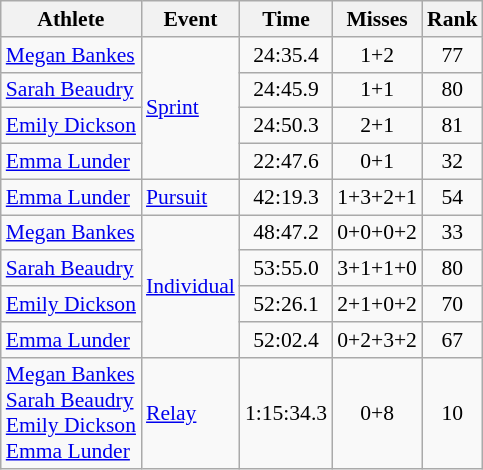<table class=wikitable style=font-size:90%;text-align:center>
<tr>
<th>Athlete</th>
<th>Event</th>
<th>Time</th>
<th>Misses</th>
<th>Rank</th>
</tr>
<tr>
<td align=left><a href='#'>Megan Bankes</a></td>
<td align=left rowspan=4><a href='#'>Sprint</a></td>
<td>24:35.4</td>
<td>1+2</td>
<td>77</td>
</tr>
<tr>
<td align=left><a href='#'>Sarah Beaudry</a></td>
<td>24:45.9</td>
<td>1+1</td>
<td>80</td>
</tr>
<tr>
<td align=left><a href='#'>Emily Dickson</a></td>
<td>24:50.3</td>
<td>2+1</td>
<td>81</td>
</tr>
<tr>
<td align=left><a href='#'>Emma Lunder</a></td>
<td>22:47.6</td>
<td>0+1</td>
<td>32</td>
</tr>
<tr>
<td align=left><a href='#'>Emma Lunder</a></td>
<td align=left><a href='#'>Pursuit</a></td>
<td>42:19.3</td>
<td>1+3+2+1</td>
<td>54</td>
</tr>
<tr>
<td align=left><a href='#'>Megan Bankes</a></td>
<td align=left rowspan=4><a href='#'>Individual</a></td>
<td>48:47.2</td>
<td>0+0+0+2</td>
<td>33</td>
</tr>
<tr>
<td align=left><a href='#'>Sarah Beaudry</a></td>
<td>53:55.0</td>
<td>3+1+1+0</td>
<td>80</td>
</tr>
<tr>
<td align=left><a href='#'>Emily Dickson</a></td>
<td>52:26.1</td>
<td>2+1+0+2</td>
<td>70</td>
</tr>
<tr>
<td align=left><a href='#'>Emma Lunder</a></td>
<td>52:02.4</td>
<td>0+2+3+2</td>
<td>67</td>
</tr>
<tr>
<td align=left><a href='#'>Megan Bankes</a><br><a href='#'>Sarah Beaudry</a><br><a href='#'>Emily Dickson</a><br><a href='#'>Emma Lunder</a></td>
<td align=left><a href='#'>Relay</a></td>
<td>1:15:34.3</td>
<td>0+8</td>
<td>10</td>
</tr>
</table>
